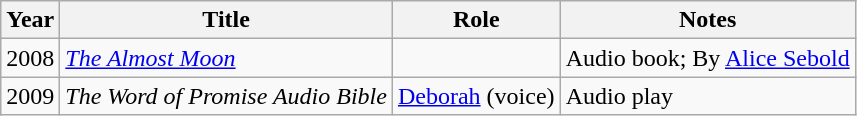<table class="wikitable sortable">
<tr>
<th>Year</th>
<th>Title</th>
<th>Role</th>
<th class="unsortable">Notes</th>
</tr>
<tr>
<td>2008</td>
<td><em><a href='#'>The Almost Moon</a></em></td>
<td></td>
<td>Audio book; By <a href='#'>Alice Sebold</a></td>
</tr>
<tr>
<td>2009</td>
<td><em>The Word of Promise Audio Bible</em></td>
<td><a href='#'>Deborah</a> (voice)</td>
<td>Audio play</td>
</tr>
</table>
